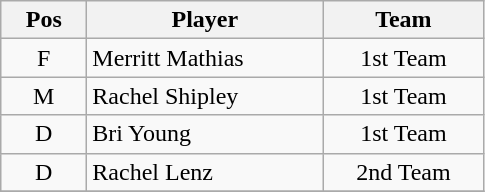<table class="wikitable">
<tr>
<th scope="col" width="50">Pos</th>
<th scope="col" width="150">Player</th>
<th scope="col" width="100">Team</th>
</tr>
<tr>
<td align="center">F</td>
<td>Merritt Mathias</td>
<td align="center">1st Team</td>
</tr>
<tr>
<td align="center">M</td>
<td>Rachel Shipley</td>
<td align="center">1st Team</td>
</tr>
<tr>
<td align="center">D</td>
<td>Bri Young</td>
<td align="center">1st Team</td>
</tr>
<tr>
<td align="center">D</td>
<td>Rachel Lenz</td>
<td align="center">2nd Team</td>
</tr>
<tr>
</tr>
</table>
